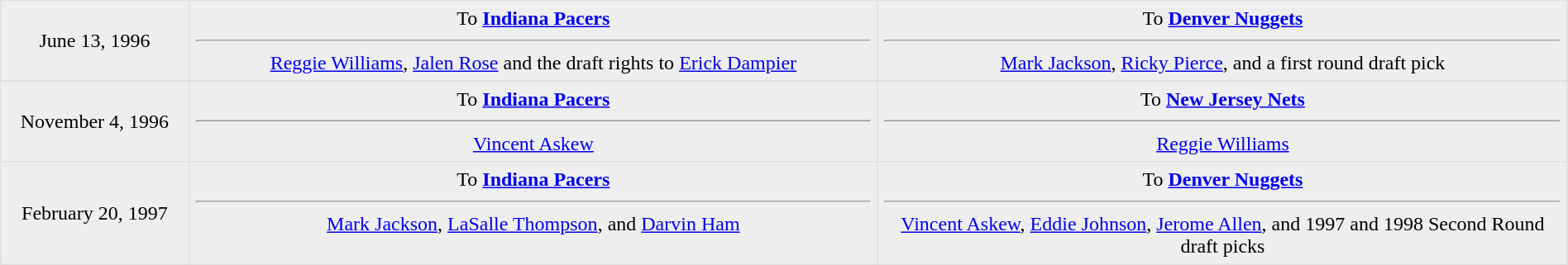<table border=1 style="border-collapse:collapse; text-align: center; width: 100%" bordercolor="#DFDFDF"  cellpadding="5">
<tr bgcolor="eeeeee">
<td style="width:12%">June 13, 1996</td>
<td style="width:44%" valign="top">To <strong><a href='#'>Indiana Pacers</a></strong><hr><a href='#'>Reggie Williams</a>, <a href='#'>Jalen Rose</a> and the draft rights to <a href='#'>Erick Dampier</a></td>
<td style="width:44%" valign="top">To <strong><a href='#'>Denver Nuggets</a></strong><hr><a href='#'>Mark Jackson</a>, <a href='#'>Ricky Pierce</a>, and a first round draft pick</td>
</tr>
<tr>
</tr>
<tr bgcolor="eeeeee">
<td style="width:12%">November 4, 1996</td>
<td style="width:44%" valign="top">To <strong><a href='#'>Indiana Pacers</a></strong><hr><a href='#'>Vincent Askew</a></td>
<td style="width:44%" valign="top">To <strong><a href='#'>New Jersey Nets</a></strong><hr><a href='#'>Reggie Williams</a></td>
</tr>
<tr bgcolor="eeeeee">
<td style="width:12%">February 20, 1997</td>
<td style="width:44%" valign="top">To <strong><a href='#'>Indiana Pacers</a></strong><hr><a href='#'>Mark Jackson</a>, <a href='#'>LaSalle Thompson</a>, and <a href='#'>Darvin Ham</a></td>
<td style="width:44%" valign="top">To <strong><a href='#'>Denver Nuggets</a></strong><hr><a href='#'>Vincent Askew</a>, <a href='#'>Eddie Johnson</a>, <a href='#'>Jerome Allen</a>, and 1997 and 1998 Second Round draft picks</td>
</tr>
</table>
